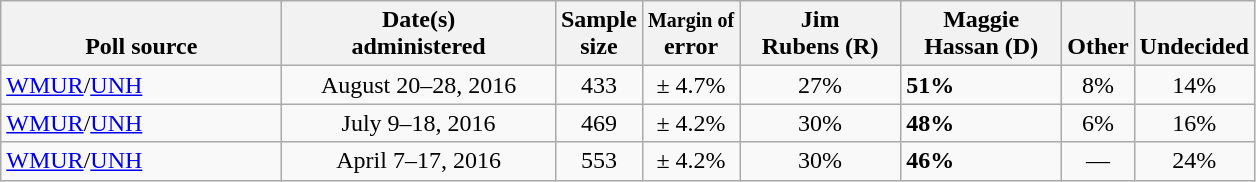<table class="wikitable">
<tr valign= bottom>
<th style="width:180px;">Poll source</th>
<th style="width:175px;">Date(s)<br>administered</th>
<th class=small>Sample<br>size</th>
<th><small>Margin of</small><br>error</th>
<th style="width:100px;">Jim<br>Rubens (R)</th>
<th style="width:100px;">Maggie<br>Hassan (D)</th>
<th>Other</th>
<th>Undecided</th>
</tr>
<tr>
<td><a href='#'>WMUR</a>/<a href='#'>UNH</a></td>
<td align=center>August 20–28, 2016</td>
<td align=center>433</td>
<td align=center>± 4.7%</td>
<td align=center>27%</td>
<td><strong>51%</strong></td>
<td align=center>8%</td>
<td align=center>14%</td>
</tr>
<tr>
<td><a href='#'>WMUR</a>/<a href='#'>UNH</a></td>
<td align=center>July 9–18, 2016</td>
<td align=center>469</td>
<td align=center>± 4.2%</td>
<td align=center>30%</td>
<td><strong>48%</strong></td>
<td align=center>6%</td>
<td align=center>16%</td>
</tr>
<tr>
<td><a href='#'>WMUR</a>/<a href='#'>UNH</a></td>
<td align=center>April 7–17, 2016</td>
<td align=center>553</td>
<td align=center>± 4.2%</td>
<td align=center>30%</td>
<td><strong>46%</strong></td>
<td align=center>—</td>
<td align=center>24%</td>
</tr>
</table>
